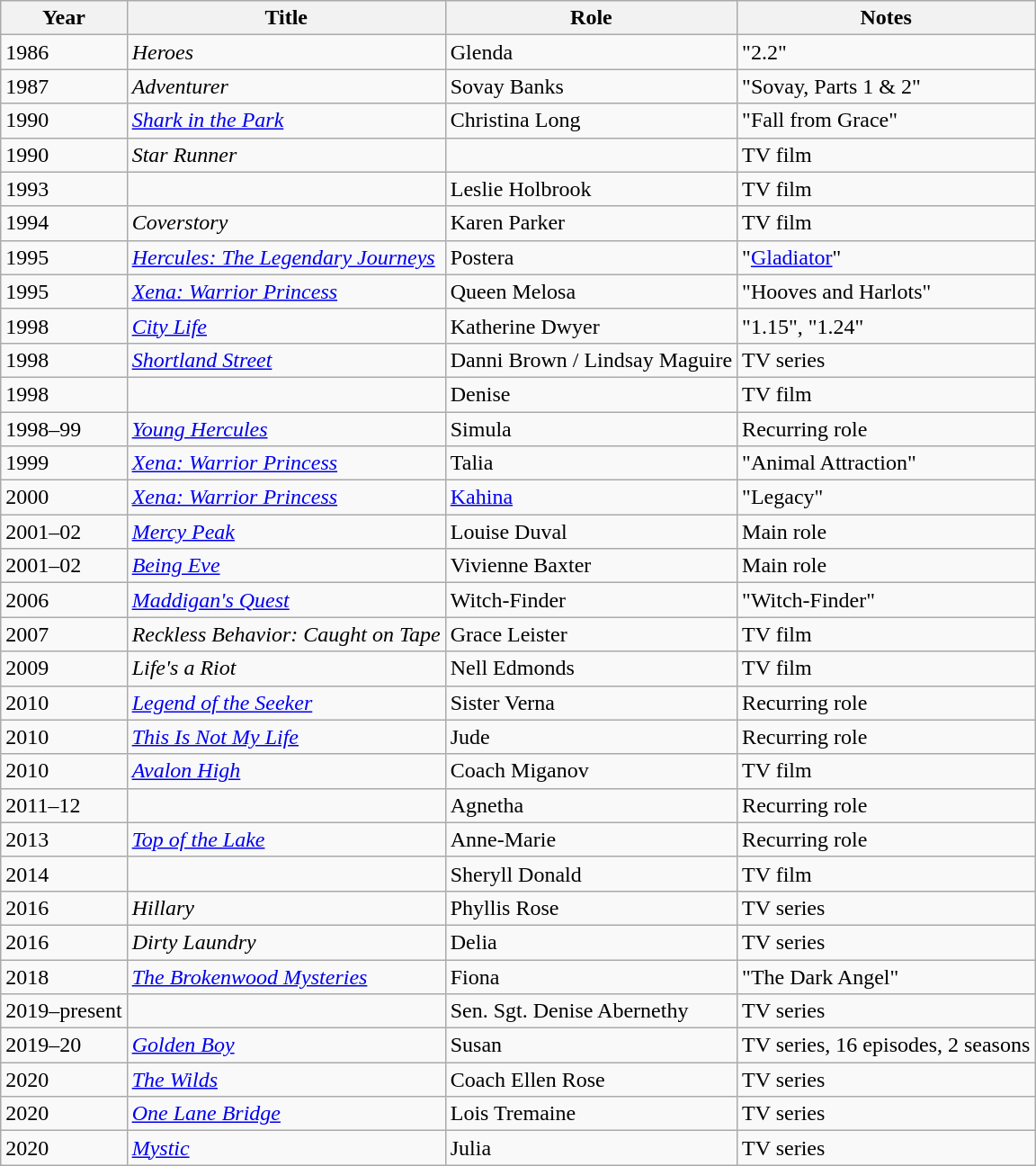<table class="wikitable sortable">
<tr>
<th>Year</th>
<th>Title</th>
<th>Role</th>
<th class="unsortable">Notes</th>
</tr>
<tr>
<td>1986</td>
<td><em>Heroes</em></td>
<td>Glenda</td>
<td>"2.2"</td>
</tr>
<tr>
<td>1987</td>
<td><em>Adventurer</em></td>
<td>Sovay Banks</td>
<td>"Sovay, Parts 1 & 2"</td>
</tr>
<tr>
<td>1990</td>
<td><em><a href='#'>Shark in the Park</a></em></td>
<td>Christina Long</td>
<td>"Fall from Grace"</td>
</tr>
<tr>
<td>1990</td>
<td><em>Star Runner</em></td>
<td></td>
<td>TV film</td>
</tr>
<tr>
<td>1993</td>
<td><em></em></td>
<td>Leslie Holbrook</td>
<td>TV film</td>
</tr>
<tr>
<td>1994</td>
<td><em>Coverstory</em></td>
<td>Karen Parker</td>
<td>TV film</td>
</tr>
<tr>
<td>1995</td>
<td><em><a href='#'>Hercules: The Legendary Journeys</a></em></td>
<td>Postera</td>
<td>"<a href='#'>Gladiator</a>"</td>
</tr>
<tr>
<td>1995</td>
<td><em><a href='#'>Xena: Warrior Princess</a></em></td>
<td>Queen Melosa</td>
<td>"Hooves and Harlots"</td>
</tr>
<tr>
<td>1998</td>
<td><em><a href='#'>City Life</a></em></td>
<td>Katherine Dwyer</td>
<td>"1.15", "1.24"</td>
</tr>
<tr>
<td>1998</td>
<td><em><a href='#'>Shortland Street</a></em></td>
<td>Danni Brown / Lindsay Maguire</td>
<td>TV series</td>
</tr>
<tr>
<td>1998</td>
<td><em></em></td>
<td>Denise</td>
<td>TV film</td>
</tr>
<tr>
<td>1998–99</td>
<td><em><a href='#'>Young Hercules</a></em></td>
<td>Simula</td>
<td>Recurring role</td>
</tr>
<tr>
<td>1999</td>
<td><em><a href='#'>Xena: Warrior Princess</a></em></td>
<td>Talia</td>
<td>"Animal Attraction"</td>
</tr>
<tr>
<td>2000</td>
<td><em><a href='#'>Xena: Warrior Princess</a></em></td>
<td><a href='#'>Kahina</a></td>
<td>"Legacy"</td>
</tr>
<tr>
<td>2001–02</td>
<td><em><a href='#'>Mercy Peak</a></em></td>
<td>Louise Duval</td>
<td>Main role</td>
</tr>
<tr>
<td>2001–02</td>
<td><em><a href='#'>Being Eve</a></em></td>
<td>Vivienne Baxter</td>
<td>Main role</td>
</tr>
<tr>
<td>2006</td>
<td><em><a href='#'>Maddigan's Quest</a></em></td>
<td>Witch-Finder</td>
<td>"Witch-Finder"</td>
</tr>
<tr>
<td>2007</td>
<td><em>Reckless Behavior: Caught on Tape</em></td>
<td>Grace Leister</td>
<td>TV film</td>
</tr>
<tr>
<td>2009</td>
<td><em>Life's a Riot</em></td>
<td>Nell Edmonds</td>
<td>TV film</td>
</tr>
<tr>
<td>2010</td>
<td><em><a href='#'>Legend of the Seeker</a></em></td>
<td>Sister Verna</td>
<td>Recurring role</td>
</tr>
<tr>
<td>2010</td>
<td><em><a href='#'>This Is Not My Life</a></em></td>
<td>Jude</td>
<td>Recurring role</td>
</tr>
<tr>
<td>2010</td>
<td><em><a href='#'>Avalon High</a></em></td>
<td>Coach Miganov</td>
<td>TV film</td>
</tr>
<tr>
<td>2011–12</td>
<td><em></em></td>
<td>Agnetha</td>
<td>Recurring role</td>
</tr>
<tr>
<td>2013</td>
<td><em><a href='#'>Top of the Lake</a></em></td>
<td>Anne-Marie</td>
<td>Recurring role</td>
</tr>
<tr>
<td>2014</td>
<td><em></em></td>
<td>Sheryll Donald</td>
<td>TV film</td>
</tr>
<tr>
<td>2016</td>
<td><em>Hillary</em></td>
<td>Phyllis Rose</td>
<td>TV series</td>
</tr>
<tr>
<td>2016</td>
<td><em>Dirty Laundry</em></td>
<td>Delia</td>
<td>TV series</td>
</tr>
<tr>
<td>2018</td>
<td><em><a href='#'>The Brokenwood Mysteries</a></em></td>
<td>Fiona</td>
<td>"The Dark Angel"</td>
</tr>
<tr>
<td>2019–present</td>
<td><em></em></td>
<td>Sen. Sgt. Denise Abernethy</td>
<td>TV series</td>
</tr>
<tr>
<td>2019–20</td>
<td><em><a href='#'>Golden Boy</a></em></td>
<td>Susan</td>
<td>TV series, 16 episodes, 2 seasons</td>
</tr>
<tr>
<td>2020</td>
<td><em><a href='#'>The Wilds</a></em></td>
<td>Coach Ellen Rose</td>
<td>TV series</td>
</tr>
<tr>
<td>2020</td>
<td><em><a href='#'>One Lane Bridge</a></em></td>
<td>Lois Tremaine</td>
<td>TV series</td>
</tr>
<tr>
<td>2020</td>
<td><em><a href='#'>Mystic</a></em></td>
<td>Julia</td>
<td>TV series</td>
</tr>
</table>
